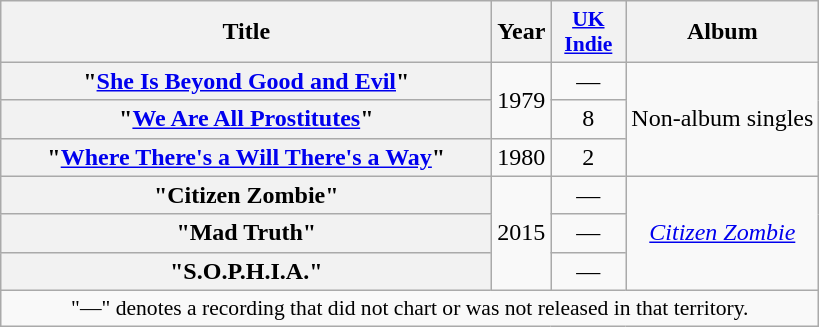<table class="wikitable plainrowheaders" style="text-align:center;">
<tr>
<th scope="col" rowspan="1" style="width:20em;">Title</th>
<th scope="col" rowspan="1">Year</th>
<th scope="col" rowspan="1" style="width:3em;font-size:90%;"><a href='#'>UK Indie</a><br></th>
<th scope="col" rowspan="1">Album</th>
</tr>
<tr>
<th scope="row">"<a href='#'>She Is Beyond Good and Evil</a>"</th>
<td rowspan="2">1979</td>
<td>—</td>
<td rowspan="3">Non-album singles</td>
</tr>
<tr>
<th scope="row">"<a href='#'>We Are All Prostitutes</a>"</th>
<td>8</td>
</tr>
<tr>
<th scope="row">"<a href='#'>Where There's a Will There's a Way</a>"</th>
<td rowspan="1">1980</td>
<td>2</td>
</tr>
<tr>
<th scope="row">"Citizen Zombie"</th>
<td rowspan="3">2015</td>
<td>—</td>
<td rowspan="3"><em><a href='#'>Citizen Zombie</a></em></td>
</tr>
<tr>
<th scope="row">"Mad Truth"</th>
<td>—</td>
</tr>
<tr>
<th scope="row">"S.O.P.H.I.A."</th>
<td>—</td>
</tr>
<tr>
<td colspan="14" style="font-size:90%">"—" denotes a recording that did not chart or was not released in that territory.</td>
</tr>
</table>
